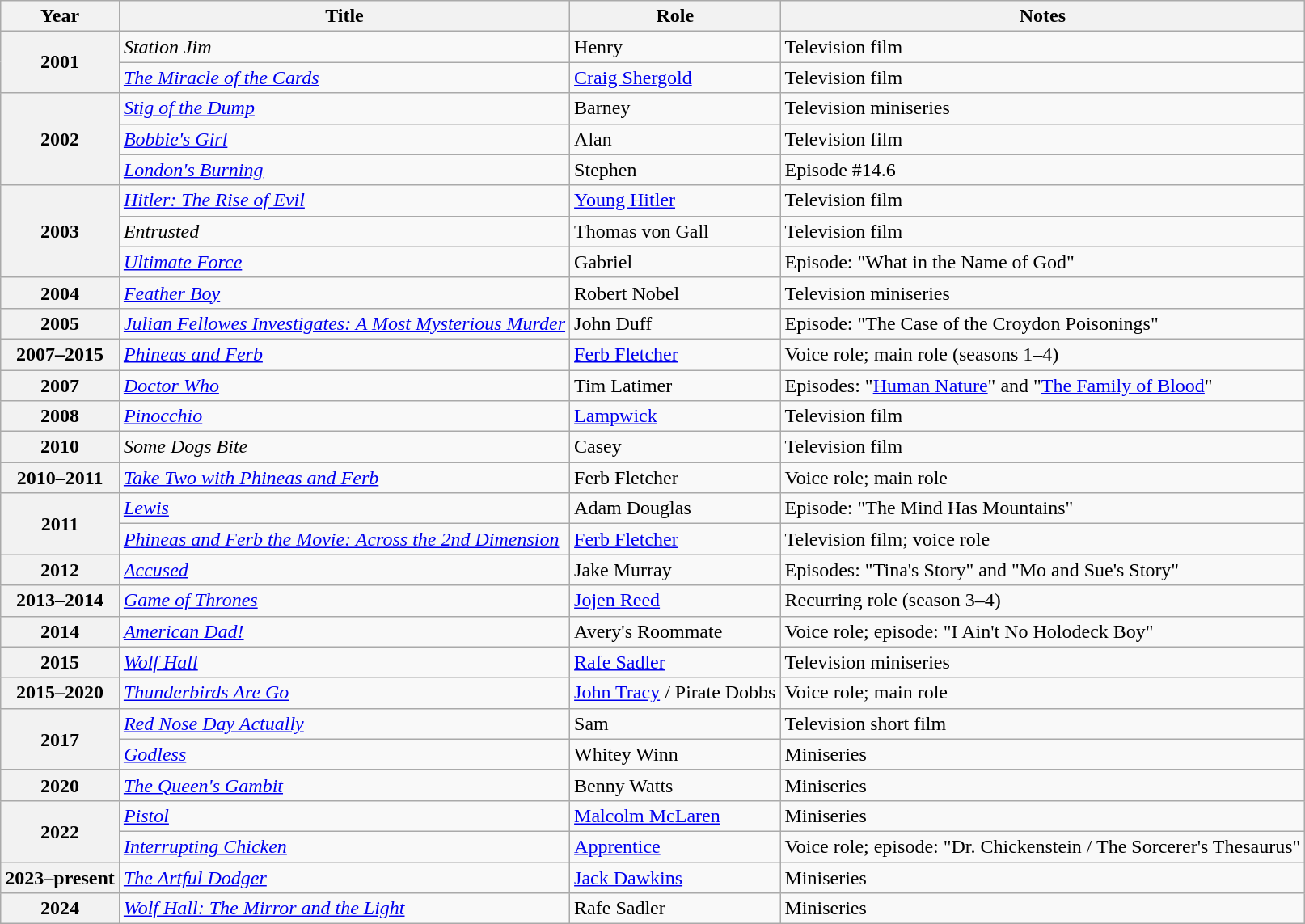<table class="wikitable plainrowheaders sortable">
<tr>
<th scope="col">Year</th>
<th scope="col">Title</th>
<th scope="col" class="unsortable">Role</th>
<th scope="col" class="unsortable">Notes</th>
</tr>
<tr>
<th scope="row" rowspan="2">2001</th>
<td><em>Station Jim</em></td>
<td>Henry</td>
<td>Television film</td>
</tr>
<tr>
<td data-sort-value="Miracle of the Cards, The"><em><a href='#'>The Miracle of the Cards</a></em></td>
<td><a href='#'>Craig Shergold</a></td>
<td>Television film</td>
</tr>
<tr>
<th scope="row" rowspan="3">2002</th>
<td><em><a href='#'>Stig of the Dump</a></em></td>
<td>Barney</td>
<td>Television miniseries</td>
</tr>
<tr>
<td><em><a href='#'>Bobbie's Girl</a></em></td>
<td>Alan</td>
<td>Television film</td>
</tr>
<tr>
<td><em><a href='#'>London's Burning</a></em></td>
<td>Stephen</td>
<td>Episode #14.6</td>
</tr>
<tr>
<th scope="row" rowspan="3">2003</th>
<td><em><a href='#'>Hitler: The Rise of Evil</a></em></td>
<td><a href='#'>Young Hitler</a></td>
<td>Television film</td>
</tr>
<tr>
<td><em>Entrusted</em></td>
<td>Thomas von Gall</td>
<td>Television film</td>
</tr>
<tr>
<td><em><a href='#'>Ultimate Force</a></em></td>
<td>Gabriel</td>
<td>Episode: "What in the Name of God"</td>
</tr>
<tr>
<th scope="row">2004</th>
<td><em><a href='#'>Feather Boy</a></em></td>
<td>Robert Nobel</td>
<td>Television miniseries</td>
</tr>
<tr>
<th scope="row">2005</th>
<td><em><a href='#'>Julian Fellowes Investigates: A Most Mysterious Murder</a></em></td>
<td>John Duff</td>
<td>Episode: "The Case of the Croydon Poisonings"</td>
</tr>
<tr>
<th scope="row">2007–2015</th>
<td><em><a href='#'>Phineas and Ferb</a></em></td>
<td><a href='#'>Ferb Fletcher</a></td>
<td>Voice role; main role (seasons 1–4)</td>
</tr>
<tr>
<th scope="row">2007</th>
<td><em><a href='#'>Doctor Who</a></em></td>
<td>Tim Latimer</td>
<td>Episodes: "<a href='#'>Human Nature</a>" and "<a href='#'>The Family of Blood</a>"</td>
</tr>
<tr>
<th scope="row">2008</th>
<td><em><a href='#'>Pinocchio</a></em></td>
<td><a href='#'>Lampwick</a></td>
<td>Television film</td>
</tr>
<tr>
<th scope="row">2010</th>
<td><em>Some Dogs Bite</em></td>
<td>Casey</td>
<td>Television film</td>
</tr>
<tr>
<th scope="row">2010–2011</th>
<td><em><a href='#'>Take Two with Phineas and Ferb</a></em></td>
<td>Ferb Fletcher</td>
<td>Voice role; main role</td>
</tr>
<tr>
<th scope="row" rowspan="2">2011</th>
<td><em><a href='#'>Lewis</a></em></td>
<td>Adam Douglas</td>
<td>Episode: "The Mind Has Mountains"</td>
</tr>
<tr>
<td><em><a href='#'>Phineas and Ferb the Movie: Across the 2nd Dimension</a></em></td>
<td><a href='#'>Ferb Fletcher</a></td>
<td>Television film; voice role</td>
</tr>
<tr>
<th scope="row">2012</th>
<td><em><a href='#'>Accused</a></em></td>
<td>Jake Murray</td>
<td>Episodes: "Tina's Story" and "Mo and Sue's Story"</td>
</tr>
<tr>
<th scope="row">2013–2014</th>
<td><em><a href='#'>Game of Thrones</a></em></td>
<td><a href='#'>Jojen Reed</a></td>
<td>Recurring role (season 3–4)</td>
</tr>
<tr>
<th scope="row">2014</th>
<td><em><a href='#'>American Dad!</a></em></td>
<td>Avery's Roommate</td>
<td>Voice role; episode: "I Ain't No Holodeck Boy"</td>
</tr>
<tr>
<th scope="row">2015</th>
<td><em><a href='#'>Wolf Hall</a></em></td>
<td><a href='#'>Rafe Sadler</a></td>
<td>Television miniseries</td>
</tr>
<tr>
<th scope="row">2015–2020</th>
<td><em><a href='#'>Thunderbirds Are Go</a></em></td>
<td><a href='#'>John Tracy</a> / Pirate Dobbs</td>
<td>Voice role; main role</td>
</tr>
<tr>
<th scope="row" rowspan=2>2017</th>
<td><em><a href='#'>Red Nose Day Actually</a></em></td>
<td>Sam</td>
<td>Television short film</td>
</tr>
<tr>
<td><em><a href='#'>Godless</a></em></td>
<td>Whitey Winn</td>
<td>Miniseries</td>
</tr>
<tr>
<th scope="row">2020</th>
<td data-sort-value="Queen's Gambit, The"><em><a href='#'>The Queen's Gambit</a></em></td>
<td>Benny Watts</td>
<td>Miniseries</td>
</tr>
<tr>
<th rowspan="2" scope="row">2022</th>
<td><em><a href='#'>Pistol</a></em></td>
<td><a href='#'>Malcolm McLaren</a></td>
<td>Miniseries</td>
</tr>
<tr>
<td><em><a href='#'>Interrupting Chicken</a></em></td>
<td><a href='#'>Apprentice</a></td>
<td>Voice role; episode: "Dr. Chickenstein / The Sorcerer's Thesaurus"</td>
</tr>
<tr>
<th scope="row">2023–present</th>
<td data-sort-value="Artful Dodger, The"><em><a href='#'>The Artful Dodger</a></em></td>
<td><a href='#'>Jack Dawkins</a></td>
<td>Miniseries</td>
</tr>
<tr>
<th scope="row">2024</th>
<td data-sort-value="Wolf Hall: The Mirror and the Light"><em><a href='#'>Wolf Hall: The Mirror and the Light</a></em></td>
<td>Rafe Sadler</td>
<td>Miniseries</td>
</tr>
</table>
